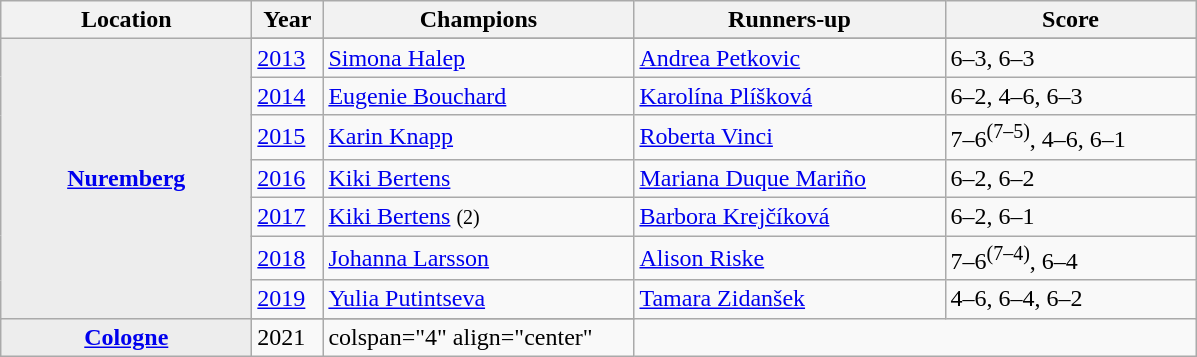<table class="wikitable">
<tr>
<th style="width:160px">Location</th>
<th style="width:40px">Year</th>
<th style="width:200px">Champions</th>
<th style="width:200px">Runners-up</th>
<th style="width:160px" class="unsortable">Score</th>
</tr>
<tr>
<th rowspan="8" style="background:#ededed"><a href='#'>Nuremberg</a></th>
</tr>
<tr>
<td><a href='#'>2013</a></td>
<td> <a href='#'>Simona Halep</a></td>
<td> <a href='#'>Andrea Petkovic</a></td>
<td>6–3, 6–3</td>
</tr>
<tr>
<td><a href='#'>2014</a></td>
<td> <a href='#'>Eugenie Bouchard</a></td>
<td> <a href='#'>Karolína Plíšková</a></td>
<td>6–2, 4–6, 6–3</td>
</tr>
<tr>
<td><a href='#'>2015</a></td>
<td> <a href='#'>Karin Knapp</a></td>
<td> <a href='#'>Roberta Vinci</a></td>
<td>7–6<sup>(7–5)</sup>, 4–6, 6–1</td>
</tr>
<tr>
<td><a href='#'>2016</a></td>
<td> <a href='#'>Kiki Bertens</a></td>
<td> <a href='#'>Mariana Duque Mariño</a></td>
<td>6–2, 6–2</td>
</tr>
<tr>
<td><a href='#'>2017</a></td>
<td> <a href='#'>Kiki Bertens</a> <small> (2) </small></td>
<td> <a href='#'>Barbora Krejčíková</a></td>
<td>6–2, 6–1</td>
</tr>
<tr>
<td><a href='#'>2018</a></td>
<td> <a href='#'>Johanna Larsson</a></td>
<td> <a href='#'>Alison Riske</a></td>
<td>7–6<sup>(7–4)</sup>, 6–4</td>
</tr>
<tr>
<td><a href='#'>2019</a></td>
<td> <a href='#'>Yulia Putintseva</a></td>
<td> <a href='#'>Tamara Zidanšek</a></td>
<td>4–6, 6–4, 6–2</td>
</tr>
<tr>
<th rowspan="3" style="background:#ededed"><a href='#'>Cologne</a></th>
</tr>
<tr>
<td>2021</td>
<td>colspan="4" align="center" </td>
</tr>
</table>
